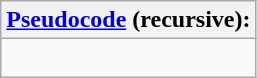<table class="wikitable">
<tr>
<th><a href='#'>Pseudocode</a> (recursive):</th>
</tr>
<tr>
<td><br></td>
</tr>
</table>
